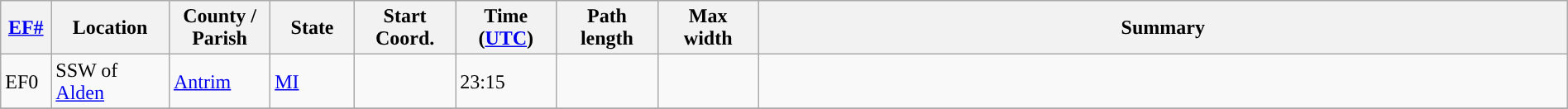<table class="wikitable sortable" style="width:100%;">
<tr>
<th scope="col"  style="width:3%; text-align:center;"><a href='#'>EF#</a></th>
<th scope="col"  style="width:7%; text-align:center;" class="unsortable">Location</th>
<th scope="col"  style="width:6%; text-align:center;" class="unsortable">County / Parish</th>
<th scope="col"  style="width:5%; text-align:center;">State</th>
<th scope="col"  style="width:6%; text-align:center;">Start Coord.</th>
<th scope="col"  style="width:6%; text-align:center;">Time (<a href='#'>UTC</a>)</th>
<th scope="col"  style="width:6%; text-align:center;">Path length</th>
<th scope="col"  style="width:6%; text-align:center;">Max width</th>
<th scope="col" class="unsortable" style="width:48%; text-align:center;">Summary</th>
</tr>
<tr>
<td>EF0</td>
<td>SSW of <a href='#'>Alden</a></td>
<td><a href='#'>Antrim</a></td>
<td><a href='#'>MI</a></td>
<td></td>
<td>23:15</td>
<td></td>
<td></td>
<td></td>
</tr>
<tr>
</tr>
</table>
